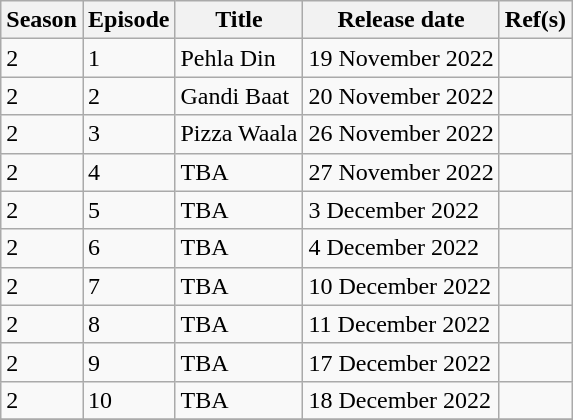<table class="wikitable">
<tr>
<th>Season</th>
<th>Episode</th>
<th>Title</th>
<th>Release date</th>
<th>Ref(s)</th>
</tr>
<tr>
<td>2</td>
<td>1</td>
<td>Pehla Din</td>
<td>19 November 2022</td>
<td></td>
</tr>
<tr>
<td>2</td>
<td>2</td>
<td>Gandi Baat</td>
<td>20 November 2022</td>
<td></td>
</tr>
<tr>
<td>2</td>
<td>3</td>
<td>Pizza Waala</td>
<td>26 November 2022</td>
<td></td>
</tr>
<tr>
<td>2</td>
<td>4</td>
<td>TBA</td>
<td>27 November 2022</td>
<td></td>
</tr>
<tr>
<td>2</td>
<td>5</td>
<td>TBA</td>
<td>3 December 2022</td>
<td></td>
</tr>
<tr>
<td>2</td>
<td>6</td>
<td>TBA</td>
<td>4 December 2022</td>
<td></td>
</tr>
<tr>
<td>2</td>
<td>7</td>
<td>TBA</td>
<td>10 December 2022</td>
<td></td>
</tr>
<tr>
<td>2</td>
<td>8</td>
<td>TBA</td>
<td>11 December 2022</td>
<td></td>
</tr>
<tr>
<td>2</td>
<td>9</td>
<td>TBA</td>
<td>17 December 2022</td>
<td></td>
</tr>
<tr>
<td>2</td>
<td>10</td>
<td>TBA</td>
<td>18 December 2022</td>
<td></td>
</tr>
<tr>
</tr>
</table>
